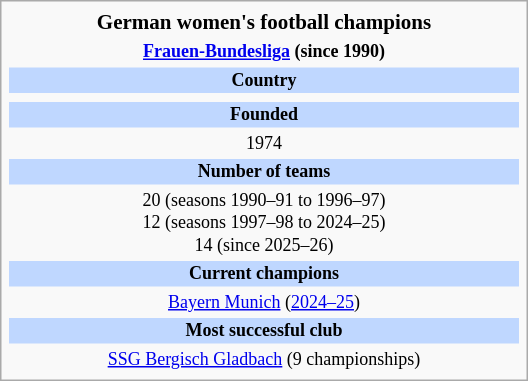<table class="infobox football" style="width: 22em; text-align: center;">
<tr>
<th style="font-size: 14px;">German women's football champions</th>
</tr>
<tr>
<th style="font-size: 12px;"><a href='#'>Frauen-Bundesliga</a> (since 1990)</th>
</tr>
<tr>
<td style="font-size: 12px; background: #BFD7FF;"><strong>Country</strong></td>
</tr>
<tr>
<td style="font-size: 12px;"></td>
</tr>
<tr>
<td style="font-size: 12px; background: #BFD7FF;"><strong>Founded</strong></td>
</tr>
<tr>
<td style="font-size: 12px;">1974</td>
</tr>
<tr>
<td style="font-size: 12px; background: #BFD7FF;"><strong>Number of teams</strong></td>
</tr>
<tr>
<td style="font-size: 12px;">20 (seasons 1990–91 to 1996–97)<br>12 (seasons 1997–98 to 2024–25)<br>14 (since 2025–26)</td>
</tr>
<tr>
<td style="font-size: 12px; background: #BFD7FF;"><strong>Current champions</strong></td>
</tr>
<tr>
<td style="font-size: 12px;"><a href='#'>Bayern Munich</a> (<a href='#'>2024–25</a>)</td>
</tr>
<tr>
<td style="font-size: 12px; background: #BFD7FF;"><strong>Most successful club</strong></td>
</tr>
<tr>
<td style="font-size: 12px;"><a href='#'>SSG Bergisch Gladbach</a> (9 championships)</td>
</tr>
</table>
